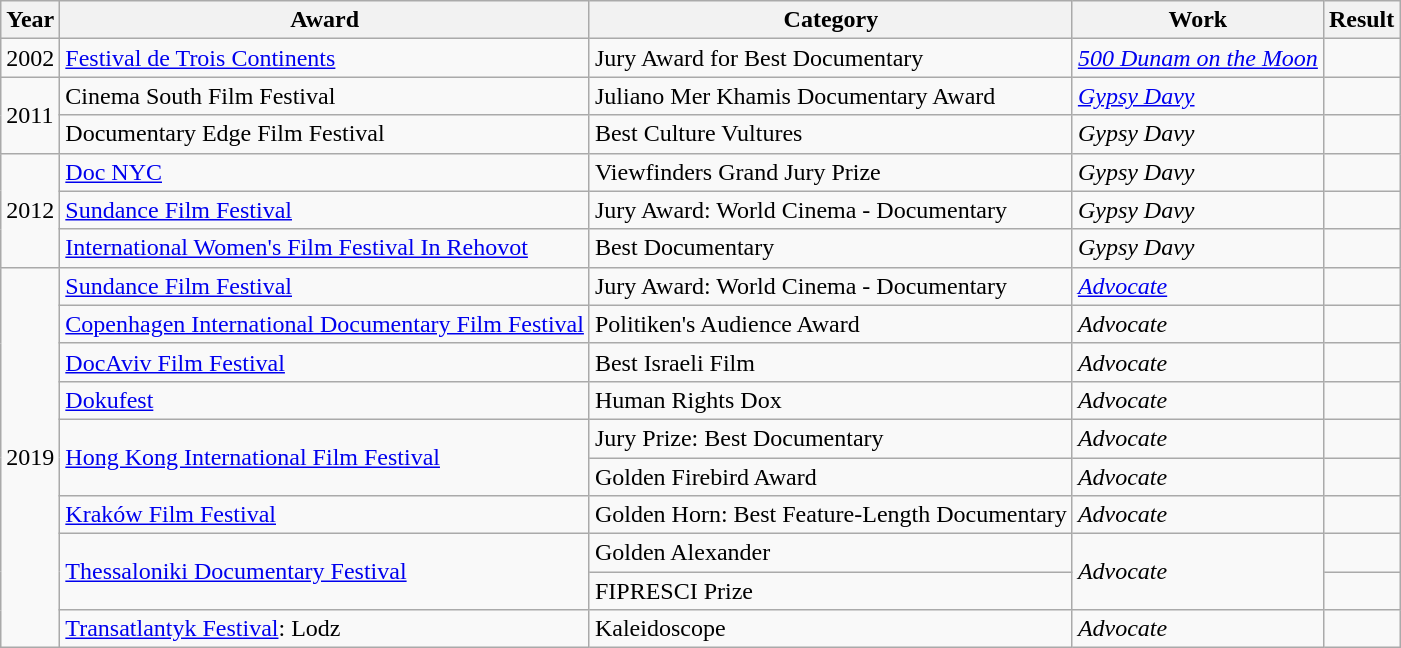<table class="wikitable">
<tr>
<th>Year</th>
<th>Award</th>
<th>Category</th>
<th>Work</th>
<th>Result</th>
</tr>
<tr>
<td>2002</td>
<td><a href='#'>Festival de Trois Continents</a></td>
<td>Jury Award for Best Documentary</td>
<td><em><a href='#'>500 Dunam on the Moon</a></em></td>
<td></td>
</tr>
<tr>
<td rowspan="2">2011</td>
<td>Cinema South Film Festival</td>
<td>Juliano Mer Khamis Documentary Award</td>
<td><em><a href='#'>Gypsy Davy</a></em></td>
<td></td>
</tr>
<tr>
<td>Documentary Edge Film Festival</td>
<td>Best Culture Vultures</td>
<td><em>Gypsy Davy</em></td>
<td></td>
</tr>
<tr>
<td rowspan="3">2012</td>
<td><a href='#'>Doc NYC</a></td>
<td>Viewfinders Grand Jury Prize</td>
<td><em>Gypsy Davy</em></td>
<td></td>
</tr>
<tr>
<td><a href='#'>Sundance Film Festival</a></td>
<td>Jury Award: World Cinema - Documentary</td>
<td><em>Gypsy Davy</em></td>
<td></td>
</tr>
<tr>
<td><a href='#'>International Women's Film Festival In Rehovot</a></td>
<td>Best Documentary</td>
<td><em>Gypsy Davy</em></td>
<td></td>
</tr>
<tr>
<td rowspan="10">2019</td>
<td><a href='#'>Sundance Film Festival</a></td>
<td>Jury Award: World Cinema - Documentary</td>
<td><em><a href='#'>Advocate</a></em></td>
<td></td>
</tr>
<tr>
<td><a href='#'>Copenhagen International Documentary Film Festival</a></td>
<td>Politiken's Audience Award</td>
<td><em>Advocate</em></td>
<td></td>
</tr>
<tr>
<td><a href='#'>DocAviv Film Festival</a></td>
<td>Best Israeli Film</td>
<td><em>Advocate</em></td>
<td></td>
</tr>
<tr>
<td><a href='#'>Dokufest</a></td>
<td>Human Rights Dox</td>
<td><em>Advocate</em></td>
<td></td>
</tr>
<tr>
<td rowspan="2"><a href='#'>Hong Kong International Film Festival</a></td>
<td>Jury Prize: Best Documentary</td>
<td><em>Advocate</em></td>
<td></td>
</tr>
<tr>
<td>Golden Firebird Award</td>
<td><em>Advocate</em></td>
<td></td>
</tr>
<tr>
<td><a href='#'>Kraków Film Festival</a></td>
<td>Golden Horn: Best Feature-Length Documentary</td>
<td><em>Advocate</em></td>
<td></td>
</tr>
<tr>
<td rowspan="2"><a href='#'>Thessaloniki Documentary Festival</a></td>
<td>Golden Alexander</td>
<td rowspan="2"><em>Advocate</em></td>
<td></td>
</tr>
<tr>
<td>FIPRESCI Prize</td>
<td></td>
</tr>
<tr>
<td><a href='#'>Transatlantyk Festival</a>: Lodz</td>
<td>Kaleidoscope</td>
<td><em>Advocate</em></td>
<td></td>
</tr>
</table>
